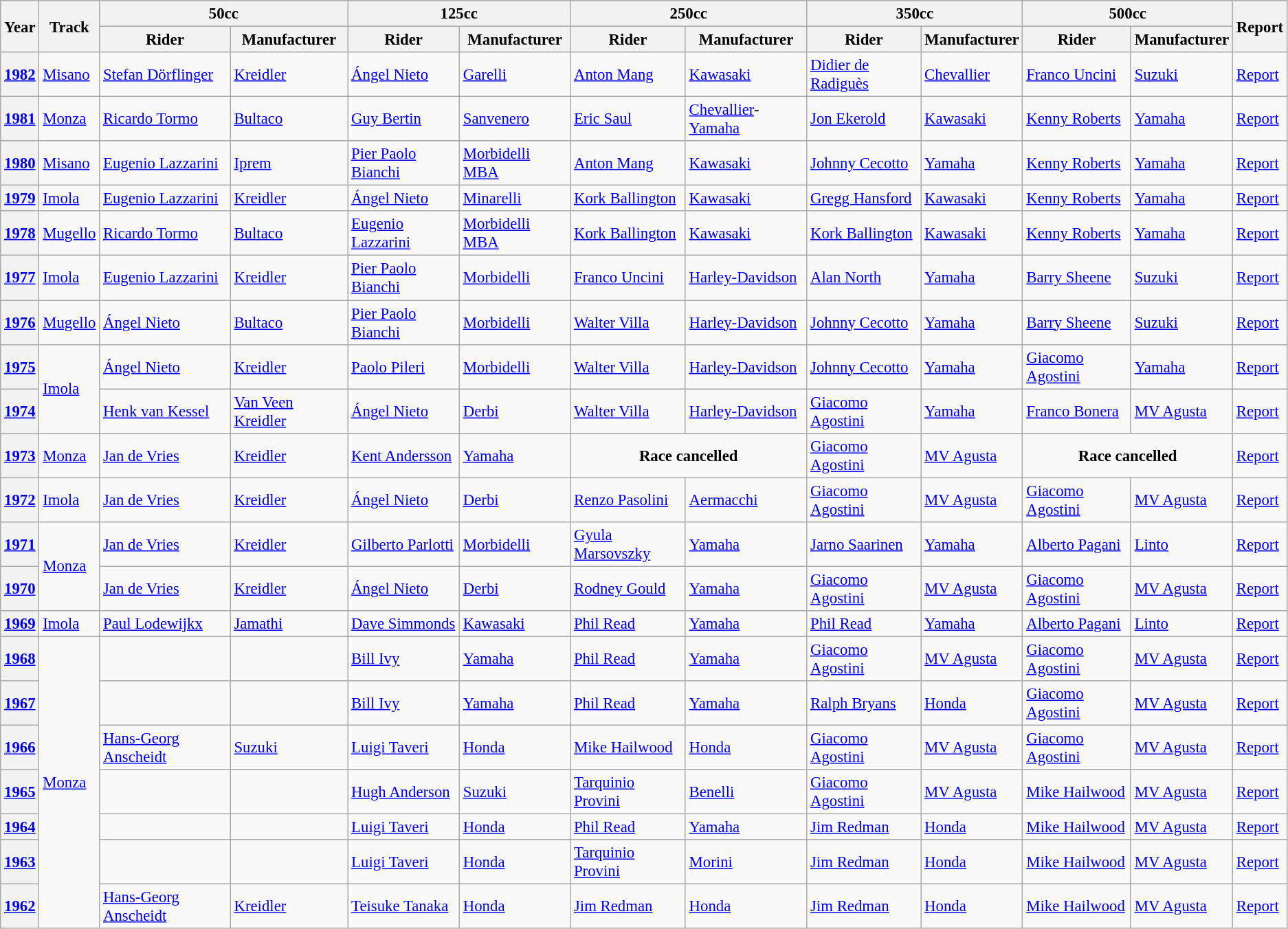<table class="wikitable" style="font-size: 95%;">
<tr>
<th rowspan=2>Year</th>
<th rowspan=2>Track</th>
<th colspan=2>50cc</th>
<th colspan=2>125cc</th>
<th colspan=2>250cc</th>
<th colspan=2>350cc</th>
<th colspan=2>500cc</th>
<th rowspan=2>Report</th>
</tr>
<tr>
<th>Rider</th>
<th>Manufacturer</th>
<th>Rider</th>
<th>Manufacturer</th>
<th>Rider</th>
<th>Manufacturer</th>
<th>Rider</th>
<th>Manufacturer</th>
<th>Rider</th>
<th>Manufacturer</th>
</tr>
<tr>
<th><a href='#'>1982</a></th>
<td><a href='#'>Misano</a></td>
<td> <a href='#'>Stefan Dörflinger</a></td>
<td><a href='#'>Kreidler</a></td>
<td> <a href='#'>Ángel Nieto</a></td>
<td><a href='#'>Garelli</a></td>
<td> <a href='#'>Anton Mang</a></td>
<td><a href='#'>Kawasaki</a></td>
<td> <a href='#'>Didier de Radiguès</a></td>
<td><a href='#'>Chevallier</a></td>
<td> <a href='#'>Franco Uncini</a></td>
<td><a href='#'>Suzuki</a></td>
<td><a href='#'>Report</a></td>
</tr>
<tr>
<th><a href='#'>1981</a></th>
<td><a href='#'>Monza</a></td>
<td> <a href='#'>Ricardo Tormo</a></td>
<td><a href='#'>Bultaco</a></td>
<td> <a href='#'>Guy Bertin</a></td>
<td><a href='#'>Sanvenero</a></td>
<td> <a href='#'>Eric Saul</a></td>
<td><a href='#'>Chevallier</a>-<a href='#'>Yamaha</a></td>
<td> <a href='#'>Jon Ekerold</a></td>
<td><a href='#'>Kawasaki</a></td>
<td> <a href='#'>Kenny Roberts</a></td>
<td><a href='#'>Yamaha</a></td>
<td><a href='#'>Report</a></td>
</tr>
<tr>
<th><a href='#'>1980</a></th>
<td><a href='#'>Misano</a></td>
<td> <a href='#'>Eugenio Lazzarini</a></td>
<td><a href='#'>Iprem</a></td>
<td> <a href='#'>Pier Paolo Bianchi</a></td>
<td><a href='#'>Morbidelli MBA</a></td>
<td> <a href='#'>Anton Mang</a></td>
<td><a href='#'>Kawasaki</a></td>
<td> <a href='#'>Johnny Cecotto</a></td>
<td><a href='#'>Yamaha</a></td>
<td> <a href='#'>Kenny Roberts</a></td>
<td><a href='#'>Yamaha</a></td>
<td><a href='#'>Report</a></td>
</tr>
<tr>
<th><a href='#'>1979</a></th>
<td><a href='#'>Imola</a></td>
<td> <a href='#'>Eugenio Lazzarini</a></td>
<td><a href='#'>Kreidler</a></td>
<td> <a href='#'>Ángel Nieto</a></td>
<td><a href='#'>Minarelli</a></td>
<td> <a href='#'>Kork Ballington</a></td>
<td><a href='#'>Kawasaki</a></td>
<td> <a href='#'>Gregg Hansford</a></td>
<td><a href='#'>Kawasaki</a></td>
<td> <a href='#'>Kenny Roberts</a></td>
<td><a href='#'>Yamaha</a></td>
<td><a href='#'>Report</a></td>
</tr>
<tr>
<th><a href='#'>1978</a></th>
<td><a href='#'>Mugello</a></td>
<td> <a href='#'>Ricardo Tormo</a></td>
<td><a href='#'>Bultaco</a></td>
<td> <a href='#'>Eugenio Lazzarini</a></td>
<td><a href='#'>Morbidelli MBA</a></td>
<td> <a href='#'>Kork Ballington</a></td>
<td><a href='#'>Kawasaki</a></td>
<td> <a href='#'>Kork Ballington</a></td>
<td><a href='#'>Kawasaki</a></td>
<td> <a href='#'>Kenny Roberts</a></td>
<td><a href='#'>Yamaha</a></td>
<td><a href='#'>Report</a></td>
</tr>
<tr>
<th><a href='#'>1977</a></th>
<td><a href='#'>Imola</a></td>
<td> <a href='#'>Eugenio Lazzarini</a></td>
<td><a href='#'>Kreidler</a></td>
<td> <a href='#'>Pier Paolo Bianchi</a></td>
<td><a href='#'>Morbidelli</a></td>
<td> <a href='#'>Franco Uncini</a></td>
<td><a href='#'>Harley-Davidson</a></td>
<td> <a href='#'>Alan North</a></td>
<td><a href='#'>Yamaha</a></td>
<td> <a href='#'>Barry Sheene</a></td>
<td><a href='#'>Suzuki</a></td>
<td><a href='#'>Report</a></td>
</tr>
<tr>
<th><a href='#'>1976</a></th>
<td><a href='#'>Mugello</a></td>
<td> <a href='#'>Ángel Nieto</a></td>
<td><a href='#'>Bultaco</a></td>
<td> <a href='#'>Pier Paolo Bianchi</a></td>
<td><a href='#'>Morbidelli</a></td>
<td> <a href='#'>Walter Villa</a></td>
<td><a href='#'>Harley-Davidson</a></td>
<td> <a href='#'>Johnny Cecotto</a></td>
<td><a href='#'>Yamaha</a></td>
<td> <a href='#'>Barry Sheene</a></td>
<td><a href='#'>Suzuki</a></td>
<td><a href='#'>Report</a></td>
</tr>
<tr>
<th><a href='#'>1975</a></th>
<td rowspan="2"><a href='#'>Imola</a></td>
<td> <a href='#'>Ángel Nieto</a></td>
<td><a href='#'>Kreidler</a></td>
<td> <a href='#'>Paolo Pileri</a></td>
<td><a href='#'>Morbidelli</a></td>
<td> <a href='#'>Walter Villa</a></td>
<td><a href='#'>Harley-Davidson</a></td>
<td> <a href='#'>Johnny Cecotto</a></td>
<td><a href='#'>Yamaha</a></td>
<td> <a href='#'>Giacomo Agostini</a></td>
<td><a href='#'>Yamaha</a></td>
<td><a href='#'>Report</a></td>
</tr>
<tr>
<th><a href='#'>1974</a></th>
<td> <a href='#'>Henk van Kessel</a></td>
<td><a href='#'>Van Veen</a> <a href='#'>Kreidler</a></td>
<td> <a href='#'>Ángel Nieto</a></td>
<td><a href='#'>Derbi</a></td>
<td> <a href='#'>Walter Villa</a></td>
<td><a href='#'>Harley-Davidson</a></td>
<td> <a href='#'>Giacomo Agostini</a></td>
<td><a href='#'>Yamaha</a></td>
<td> <a href='#'>Franco Bonera</a></td>
<td><a href='#'>MV Agusta</a></td>
<td><a href='#'>Report</a></td>
</tr>
<tr>
<th><a href='#'>1973</a></th>
<td><a href='#'>Monza</a></td>
<td> <a href='#'>Jan de Vries</a></td>
<td><a href='#'>Kreidler</a></td>
<td> <a href='#'>Kent Andersson</a></td>
<td><a href='#'>Yamaha</a></td>
<td colspan=2 align="center"><strong>Race cancelled</strong></td>
<td> <a href='#'>Giacomo Agostini</a></td>
<td><a href='#'>MV Agusta</a></td>
<td colspan=2 align="center"><strong>Race cancelled</strong></td>
<td><a href='#'>Report</a></td>
</tr>
<tr>
<th><a href='#'>1972</a></th>
<td><a href='#'>Imola</a></td>
<td> <a href='#'>Jan de Vries</a></td>
<td><a href='#'>Kreidler</a></td>
<td> <a href='#'>Ángel Nieto</a></td>
<td><a href='#'>Derbi</a></td>
<td> <a href='#'>Renzo Pasolini</a></td>
<td><a href='#'>Aermacchi</a></td>
<td> <a href='#'>Giacomo Agostini</a></td>
<td><a href='#'>MV Agusta</a></td>
<td> <a href='#'>Giacomo Agostini</a></td>
<td><a href='#'>MV Agusta</a></td>
<td><a href='#'>Report</a></td>
</tr>
<tr>
<th><a href='#'>1971</a></th>
<td rowspan="2"><a href='#'>Monza</a></td>
<td> <a href='#'>Jan de Vries</a></td>
<td><a href='#'>Kreidler</a></td>
<td> <a href='#'>Gilberto Parlotti</a></td>
<td><a href='#'>Morbidelli</a></td>
<td> <a href='#'>Gyula Marsovszky</a></td>
<td><a href='#'>Yamaha</a></td>
<td> <a href='#'>Jarno Saarinen</a></td>
<td><a href='#'>Yamaha</a></td>
<td> <a href='#'>Alberto Pagani</a></td>
<td><a href='#'>Linto</a></td>
<td><a href='#'>Report</a></td>
</tr>
<tr>
<th><a href='#'>1970</a></th>
<td> <a href='#'>Jan de Vries</a></td>
<td><a href='#'>Kreidler</a></td>
<td> <a href='#'>Ángel Nieto</a></td>
<td><a href='#'>Derbi</a></td>
<td> <a href='#'>Rodney Gould</a></td>
<td><a href='#'>Yamaha</a></td>
<td> <a href='#'>Giacomo Agostini</a></td>
<td><a href='#'>MV Agusta</a></td>
<td> <a href='#'>Giacomo Agostini</a></td>
<td><a href='#'>MV Agusta</a></td>
<td><a href='#'>Report</a></td>
</tr>
<tr>
<th><a href='#'>1969</a></th>
<td><a href='#'>Imola</a></td>
<td> <a href='#'>Paul Lodewijkx</a></td>
<td><a href='#'>Jamathi</a></td>
<td> <a href='#'>Dave Simmonds</a></td>
<td><a href='#'>Kawasaki</a></td>
<td> <a href='#'>Phil Read</a></td>
<td><a href='#'>Yamaha</a></td>
<td> <a href='#'>Phil Read</a></td>
<td><a href='#'>Yamaha</a></td>
<td> <a href='#'>Alberto Pagani</a></td>
<td><a href='#'>Linto</a></td>
<td><a href='#'>Report</a></td>
</tr>
<tr>
<th><a href='#'>1968</a></th>
<td rowspan="7"><a href='#'>Monza</a></td>
<td></td>
<td></td>
<td> <a href='#'>Bill Ivy</a></td>
<td><a href='#'>Yamaha</a></td>
<td> <a href='#'>Phil Read</a></td>
<td><a href='#'>Yamaha</a></td>
<td> <a href='#'>Giacomo Agostini</a></td>
<td><a href='#'>MV Agusta</a></td>
<td> <a href='#'>Giacomo Agostini</a></td>
<td><a href='#'>MV Agusta</a></td>
<td><a href='#'>Report</a></td>
</tr>
<tr>
<th><a href='#'>1967</a></th>
<td></td>
<td></td>
<td> <a href='#'>Bill Ivy</a></td>
<td><a href='#'>Yamaha</a></td>
<td> <a href='#'>Phil Read</a></td>
<td><a href='#'>Yamaha</a></td>
<td> <a href='#'>Ralph Bryans</a></td>
<td><a href='#'>Honda</a></td>
<td> <a href='#'>Giacomo Agostini</a></td>
<td><a href='#'>MV Agusta</a></td>
<td><a href='#'>Report</a></td>
</tr>
<tr>
<th><a href='#'>1966</a></th>
<td> <a href='#'>Hans-Georg Anscheidt</a></td>
<td><a href='#'>Suzuki</a></td>
<td> <a href='#'>Luigi Taveri</a></td>
<td><a href='#'>Honda</a></td>
<td> <a href='#'>Mike Hailwood</a></td>
<td><a href='#'>Honda</a></td>
<td> <a href='#'>Giacomo Agostini</a></td>
<td><a href='#'>MV Agusta</a></td>
<td> <a href='#'>Giacomo Agostini</a></td>
<td><a href='#'>MV Agusta</a></td>
<td><a href='#'>Report</a></td>
</tr>
<tr>
<th><a href='#'>1965</a></th>
<td></td>
<td></td>
<td> <a href='#'>Hugh Anderson</a></td>
<td><a href='#'>Suzuki</a></td>
<td> <a href='#'>Tarquinio Provini</a></td>
<td><a href='#'>Benelli</a></td>
<td> <a href='#'>Giacomo Agostini</a></td>
<td><a href='#'>MV Agusta</a></td>
<td> <a href='#'>Mike Hailwood</a></td>
<td><a href='#'>MV Agusta</a></td>
<td><a href='#'>Report</a></td>
</tr>
<tr>
<th><a href='#'>1964</a></th>
<td></td>
<td></td>
<td> <a href='#'>Luigi Taveri</a></td>
<td><a href='#'>Honda</a></td>
<td> <a href='#'>Phil Read</a></td>
<td><a href='#'>Yamaha</a></td>
<td> <a href='#'>Jim Redman</a></td>
<td><a href='#'>Honda</a></td>
<td> <a href='#'>Mike Hailwood</a></td>
<td><a href='#'>MV Agusta</a></td>
<td><a href='#'>Report</a></td>
</tr>
<tr>
<th><a href='#'>1963</a></th>
<td></td>
<td></td>
<td> <a href='#'>Luigi Taveri</a></td>
<td><a href='#'>Honda</a></td>
<td> <a href='#'>Tarquinio Provini</a></td>
<td><a href='#'>Morini</a></td>
<td> <a href='#'>Jim Redman</a></td>
<td><a href='#'>Honda</a></td>
<td> <a href='#'>Mike Hailwood</a></td>
<td><a href='#'>MV Agusta</a></td>
<td><a href='#'>Report</a></td>
</tr>
<tr>
<th><a href='#'>1962</a></th>
<td> <a href='#'>Hans-Georg Anscheidt</a></td>
<td><a href='#'>Kreidler</a></td>
<td> <a href='#'>Teisuke Tanaka</a></td>
<td><a href='#'>Honda</a></td>
<td> <a href='#'>Jim Redman</a></td>
<td><a href='#'>Honda</a></td>
<td> <a href='#'>Jim Redman</a></td>
<td><a href='#'>Honda</a></td>
<td> <a href='#'>Mike Hailwood</a></td>
<td><a href='#'>MV Agusta</a></td>
<td><a href='#'>Report</a></td>
</tr>
</table>
